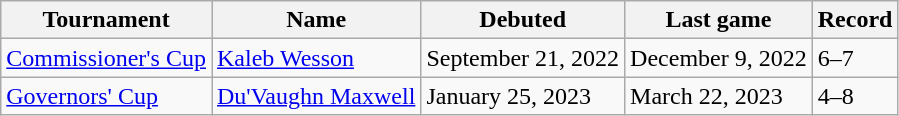<table class="wikitable">
<tr>
<th>Tournament</th>
<th>Name</th>
<th>Debuted</th>
<th>Last game</th>
<th>Record</th>
</tr>
<tr>
<td><a href='#'>Commissioner's Cup</a></td>
<td><a href='#'>Kaleb Wesson</a></td>
<td>September 21, 2022 </td>
<td>December 9, 2022 </td>
<td>6–7</td>
</tr>
<tr>
<td><a href='#'>Governors' Cup</a></td>
<td><a href='#'>Du'Vaughn Maxwell</a></td>
<td>January 25, 2023 </td>
<td>March 22, 2023 </td>
<td>4–8</td>
</tr>
</table>
